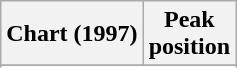<table class="wikitable sortable plainrowheaders" style="text-align:center">
<tr>
<th scope="col">Chart (1997)</th>
<th scope="col">Peak<br>position</th>
</tr>
<tr>
</tr>
<tr>
</tr>
<tr>
</tr>
<tr>
</tr>
<tr>
</tr>
<tr>
</tr>
</table>
